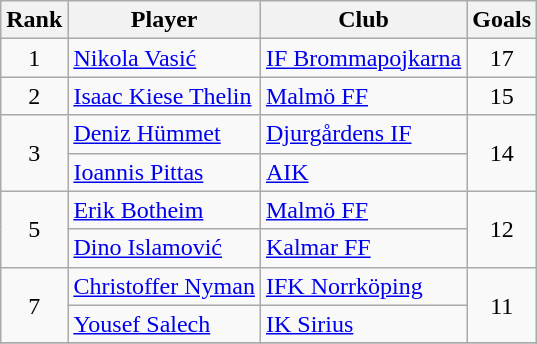<table class="wikitable" style="text-align:center">
<tr>
<th>Rank</th>
<th>Player</th>
<th>Club</th>
<th>Goals</th>
</tr>
<tr>
<td>1</td>
<td style="text-align: left;"> <a href='#'>Nikola Vasić</a></td>
<td style="text-align: left;"><a href='#'>IF Brommapojkarna</a></td>
<td>17</td>
</tr>
<tr>
<td>2</td>
<td style="text-align: left;"> <a href='#'>Isaac Kiese Thelin</a></td>
<td style="text-align: left;"><a href='#'>Malmö FF</a></td>
<td>15</td>
</tr>
<tr>
<td rowspan="2">3</td>
<td style="text-align: left;"> <a href='#'>Deniz Hümmet</a></td>
<td style="text-align: left;"><a href='#'>Djurgårdens IF</a></td>
<td rowspan="2">14</td>
</tr>
<tr>
<td style="text-align: left;"> <a href='#'>Ioannis Pittas</a></td>
<td style="text-align: left;"><a href='#'>AIK</a></td>
</tr>
<tr>
<td rowspan="2">5</td>
<td style="text-align: left;"> <a href='#'>Erik Botheim</a></td>
<td style="text-align: left;"><a href='#'>Malmö FF</a></td>
<td rowspan="2">12</td>
</tr>
<tr>
<td style="text-align: left;"> <a href='#'>Dino Islamović</a></td>
<td style="text-align: left;"><a href='#'>Kalmar FF</a></td>
</tr>
<tr>
<td rowspan="2">7</td>
<td style="text-align: left;"> <a href='#'>Christoffer Nyman</a></td>
<td style="text-align: left;"><a href='#'>IFK Norrköping</a></td>
<td rowspan="2">11</td>
</tr>
<tr>
<td style="text-align: left;"> <a href='#'>Yousef Salech</a></td>
<td style="text-align: left;"><a href='#'>IK Sirius</a></td>
</tr>
<tr>
</tr>
</table>
